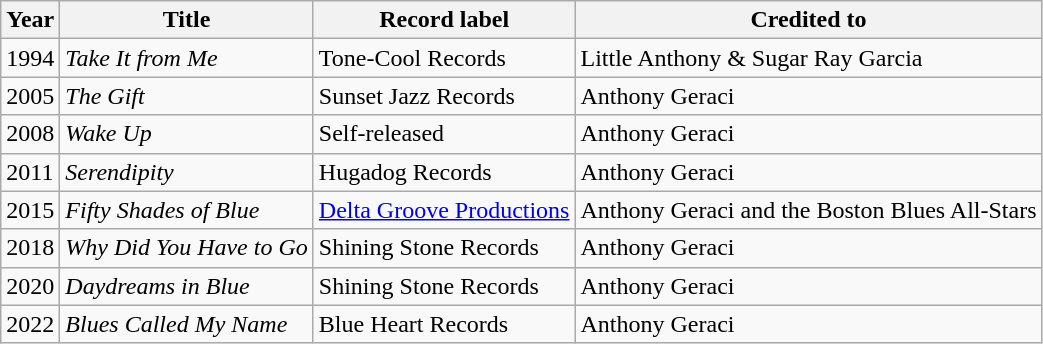<table class="wikitable sortable">
<tr>
<th>Year</th>
<th>Title</th>
<th>Record label</th>
<th>Credited to</th>
</tr>
<tr>
<td>1994</td>
<td><em>Take It from Me</em></td>
<td align="left">Tone-Cool Records</td>
<td>Little Anthony & Sugar Ray Garcia</td>
</tr>
<tr>
<td>2005</td>
<td><em>The Gift</em></td>
<td align="left">Sunset Jazz Records</td>
<td>Anthony Geraci</td>
</tr>
<tr>
<td>2008</td>
<td><em>Wake Up</em></td>
<td align="left">Self-released</td>
<td>Anthony Geraci</td>
</tr>
<tr>
<td>2011</td>
<td><em>Serendipity</em></td>
<td align="left">Hugadog Records</td>
<td>Anthony Geraci</td>
</tr>
<tr>
<td>2015</td>
<td><em>Fifty Shades of Blue</em></td>
<td align="left"><a href='#'>Delta Groove Productions</a></td>
<td>Anthony Geraci and the Boston Blues All-Stars</td>
</tr>
<tr>
<td>2018</td>
<td><em>Why Did You Have to Go</em></td>
<td align="left">Shining Stone Records</td>
<td>Anthony Geraci</td>
</tr>
<tr>
<td>2020</td>
<td><em>Daydreams in Blue</em></td>
<td align="left">Shining Stone Records</td>
<td>Anthony Geraci</td>
</tr>
<tr>
<td>2022</td>
<td><em>Blues Called My Name</em></td>
<td>Blue Heart Records</td>
<td>Anthony Geraci</td>
</tr>
</table>
